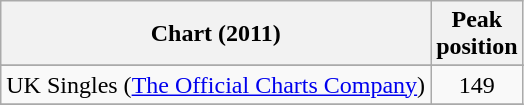<table class="wikitable sortable">
<tr>
<th>Chart (2011)</th>
<th>Peak<br>position</th>
</tr>
<tr>
</tr>
<tr>
</tr>
<tr>
<td>UK Singles (<a href='#'>The Official Charts Company</a>)</td>
<td align="center">149</td>
</tr>
<tr>
</tr>
</table>
